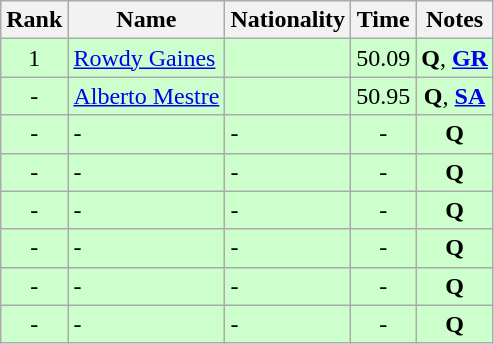<table class="wikitable sortable" style="text-align:center">
<tr>
<th>Rank</th>
<th>Name</th>
<th>Nationality</th>
<th>Time</th>
<th>Notes</th>
</tr>
<tr bgcolor=ccffcc>
<td>1</td>
<td align=left><a href='#'>Rowdy Gaines</a></td>
<td align=left></td>
<td>50.09</td>
<td><strong>Q</strong>, <strong><a href='#'>GR</a></strong></td>
</tr>
<tr bgcolor=ccffcc>
<td>-</td>
<td align=left><a href='#'>Alberto Mestre</a></td>
<td align=left></td>
<td>50.95</td>
<td><strong>Q</strong>, <strong><a href='#'>SA</a></strong></td>
</tr>
<tr bgcolor=ccffcc>
<td>-</td>
<td align=left>-</td>
<td align=left>-</td>
<td>-</td>
<td><strong>Q</strong></td>
</tr>
<tr bgcolor=ccffcc>
<td>-</td>
<td align=left>-</td>
<td align=left>-</td>
<td>-</td>
<td><strong>Q</strong></td>
</tr>
<tr bgcolor=ccffcc>
<td>-</td>
<td align=left>-</td>
<td align=left>-</td>
<td>-</td>
<td><strong>Q</strong></td>
</tr>
<tr bgcolor=ccffcc>
<td>-</td>
<td align=left>-</td>
<td align=left>-</td>
<td>-</td>
<td><strong>Q</strong></td>
</tr>
<tr bgcolor=ccffcc>
<td>-</td>
<td align=left>-</td>
<td align=left>-</td>
<td>-</td>
<td><strong>Q</strong></td>
</tr>
<tr bgcolor=ccffcc>
<td>-</td>
<td align=left>-</td>
<td align=left>-</td>
<td>-</td>
<td><strong>Q</strong></td>
</tr>
</table>
